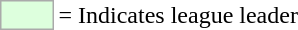<table>
<tr>
<td style="background:#DDFFDD; border:1px solid #aaa; width:2em;"></td>
<td>= Indicates league leader</td>
</tr>
</table>
